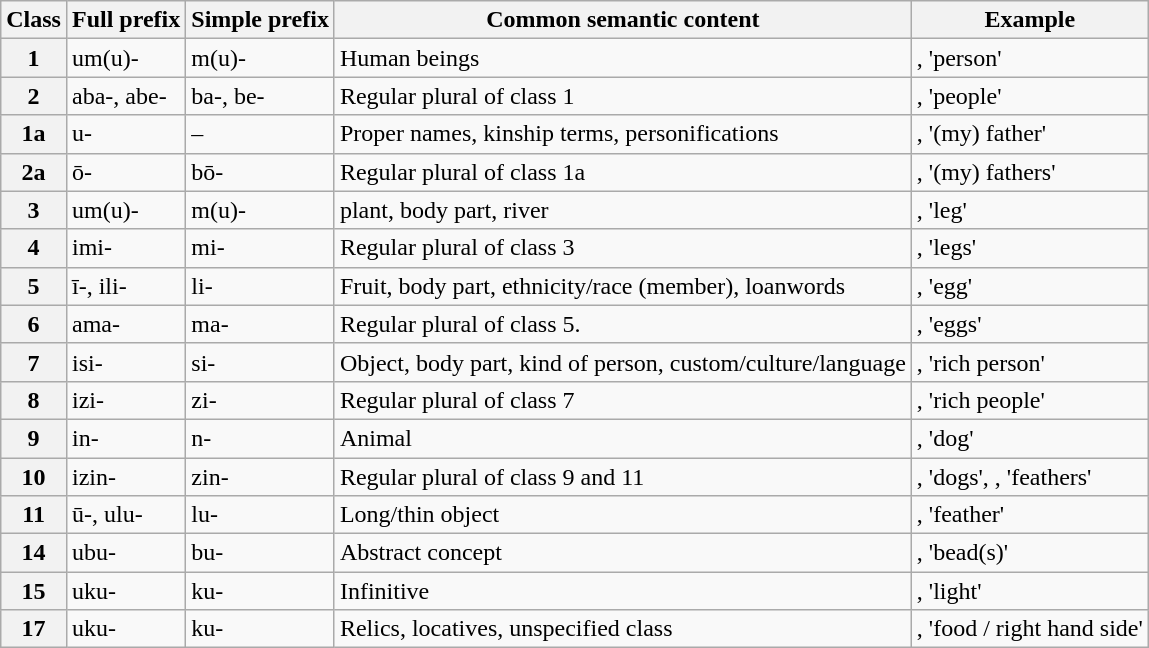<table class="wikitable">
<tr>
<th>Class</th>
<th>Full prefix</th>
<th>Simple prefix</th>
<th>Common semantic content</th>
<th>Example</th>
</tr>
<tr>
<th>1</th>
<td>um(u)-</td>
<td>m(u)-</td>
<td>Human beings</td>
<td>, 'person'</td>
</tr>
<tr>
<th>2</th>
<td>aba-, abe-</td>
<td>ba-, be-</td>
<td>Regular plural of class 1</td>
<td>, 'people'</td>
</tr>
<tr>
<th>1a</th>
<td>u-</td>
<td>–</td>
<td>Proper names, kinship terms, personifications</td>
<td>, '(my) father'</td>
</tr>
<tr>
<th>2a</th>
<td>ō-</td>
<td>bō-</td>
<td>Regular plural of class 1a</td>
<td>, '(my) fathers'</td>
</tr>
<tr>
<th>3</th>
<td>um(u)-</td>
<td>m(u)-</td>
<td>plant, body part, river</td>
<td>, 'leg'</td>
</tr>
<tr>
<th>4</th>
<td>imi-</td>
<td>mi-</td>
<td>Regular plural of class 3</td>
<td>, 'legs'</td>
</tr>
<tr>
<th>5</th>
<td>ī-, ili-</td>
<td>li-</td>
<td>Fruit, body part, ethnicity/race (member), loanwords</td>
<td>, 'egg'</td>
</tr>
<tr>
<th>6</th>
<td>ama-</td>
<td>ma-</td>
<td>Regular plural of class 5.</td>
<td>, 'eggs'</td>
</tr>
<tr>
<th>7</th>
<td>isi-</td>
<td>si-</td>
<td>Object, body part, kind of person, custom/culture/language</td>
<td>, 'rich person'</td>
</tr>
<tr>
<th>8</th>
<td>izi-</td>
<td>zi-</td>
<td>Regular plural of class 7</td>
<td>, 'rich people'</td>
</tr>
<tr>
<th>9</th>
<td>in-</td>
<td>n-</td>
<td>Animal</td>
<td>, 'dog'</td>
</tr>
<tr>
<th>10</th>
<td>izin-</td>
<td>zin-</td>
<td>Regular plural of class 9 and 11</td>
<td>, 'dogs', , 'feathers'</td>
</tr>
<tr>
<th>11</th>
<td>ū-, ulu-</td>
<td>lu-</td>
<td>Long/thin object</td>
<td>, 'feather'</td>
</tr>
<tr>
<th>14</th>
<td>ubu-</td>
<td>bu-</td>
<td>Abstract concept</td>
<td>, 'bead(s)'</td>
</tr>
<tr>
<th>15</th>
<td>uku-</td>
<td>ku-</td>
<td>Infinitive</td>
<td>, 'light'</td>
</tr>
<tr>
<th>17</th>
<td>uku-</td>
<td>ku-</td>
<td>Relics, locatives, unspecified class</td>
<td>, 'food / right hand side'</td>
</tr>
</table>
